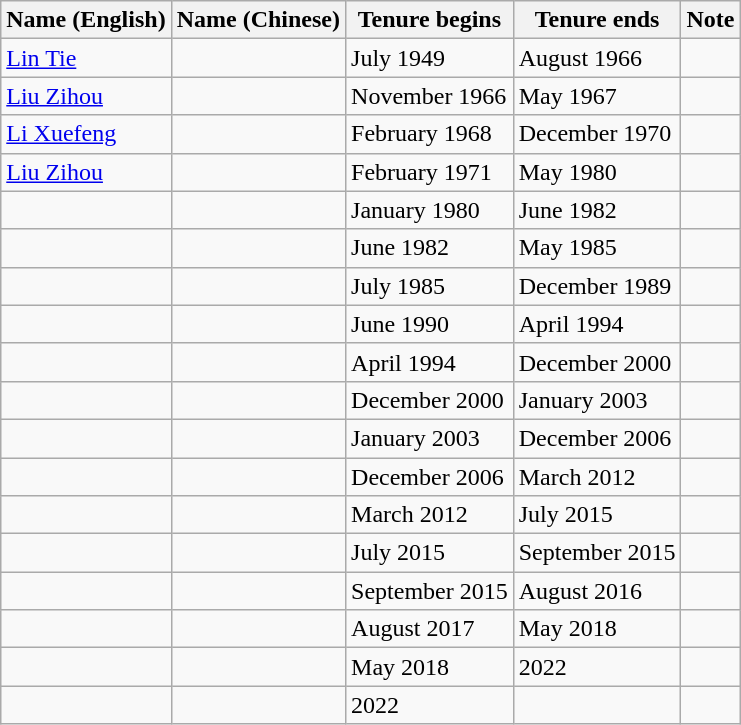<table class="wikitable">
<tr>
<th>Name (English)</th>
<th>Name (Chinese)</th>
<th>Tenure begins</th>
<th>Tenure ends</th>
<th>Note</th>
</tr>
<tr>
<td><a href='#'>Lin Tie</a></td>
<td></td>
<td>July 1949</td>
<td>August 1966</td>
<td></td>
</tr>
<tr>
<td><a href='#'>Liu Zihou</a></td>
<td></td>
<td>November 1966</td>
<td>May 1967</td>
<td></td>
</tr>
<tr>
<td><a href='#'>Li Xuefeng</a></td>
<td></td>
<td>February 1968</td>
<td>December 1970</td>
<td></td>
</tr>
<tr>
<td><a href='#'>Liu Zihou</a></td>
<td></td>
<td>February 1971</td>
<td>May 1980</td>
<td></td>
</tr>
<tr>
<td></td>
<td></td>
<td>January 1980</td>
<td>June 1982</td>
<td></td>
</tr>
<tr>
<td></td>
<td></td>
<td>June 1982</td>
<td>May 1985</td>
<td></td>
</tr>
<tr>
<td></td>
<td></td>
<td>July 1985</td>
<td>December 1989</td>
<td></td>
</tr>
<tr>
<td></td>
<td></td>
<td>June 1990</td>
<td>April 1994</td>
<td></td>
</tr>
<tr>
<td></td>
<td></td>
<td>April 1994</td>
<td>December 2000</td>
<td></td>
</tr>
<tr>
<td></td>
<td></td>
<td>December 2000</td>
<td>January 2003</td>
<td></td>
</tr>
<tr>
<td></td>
<td></td>
<td>January 2003</td>
<td>December 2006</td>
<td></td>
</tr>
<tr>
<td></td>
<td></td>
<td>December 2006</td>
<td>March 2012</td>
<td></td>
</tr>
<tr>
<td></td>
<td></td>
<td>March 2012</td>
<td>July 2015</td>
<td></td>
</tr>
<tr>
<td></td>
<td></td>
<td>July 2015</td>
<td>September 2015</td>
<td></td>
</tr>
<tr>
<td></td>
<td></td>
<td>September 2015</td>
<td>August 2016</td>
<td></td>
</tr>
<tr>
<td></td>
<td></td>
<td>August 2017</td>
<td>May 2018</td>
<td></td>
</tr>
<tr>
<td></td>
<td></td>
<td>May 2018</td>
<td>2022</td>
<td></td>
</tr>
<tr>
<td></td>
<td></td>
<td>2022</td>
<td></td>
<td></td>
</tr>
</table>
